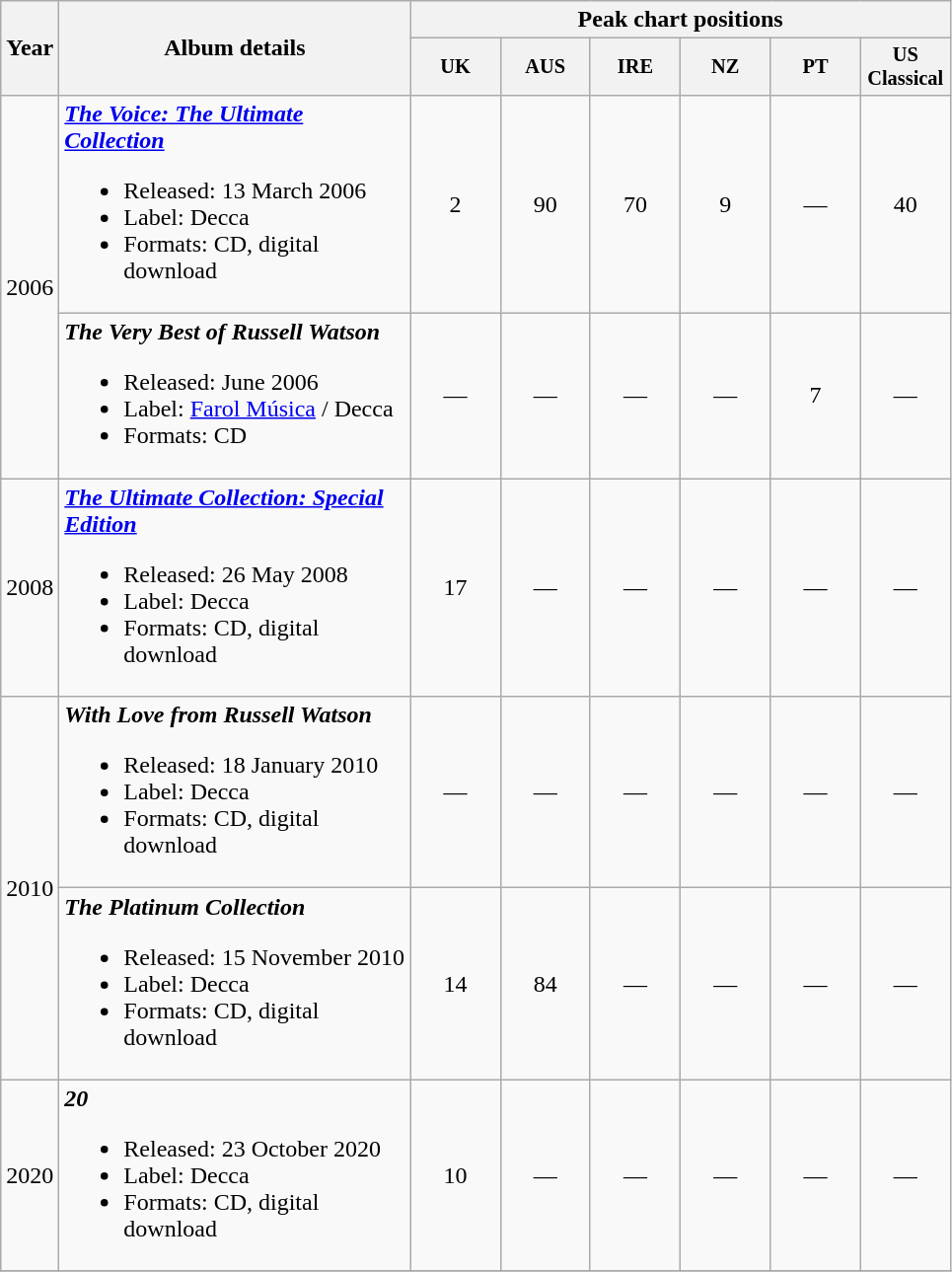<table class="wikitable" style="text-align:center;">
<tr>
<th rowspan="2">Year</th>
<th rowspan="2" width="230">Album details</th>
<th colspan="6">Peak chart positions</th>
</tr>
<tr>
<th style="width:4em;font-size:85%;">UK<br></th>
<th style="width:4em;font-size:85%">AUS<br></th>
<th style="width:4em;font-size:85%;">IRE<br></th>
<th style="width:4em;font-size:85%;">NZ<br></th>
<th style="width:4em;font-size:85%;">PT<br></th>
<th style="width:4em;font-size:85%;">US Classical<br></th>
</tr>
<tr>
<td rowspan="2">2006</td>
<td align="left"><strong><em><a href='#'>The Voice: The Ultimate Collection</a></em></strong><br><ul><li>Released: 13 March 2006</li><li>Label: Decca</li><li>Formats: CD, digital download</li></ul></td>
<td>2</td>
<td>90</td>
<td>70</td>
<td>9</td>
<td>—</td>
<td>40</td>
</tr>
<tr>
<td align="left"><strong><em>The Very Best of Russell Watson</em></strong><br><ul><li>Released: June 2006</li><li>Label: <a href='#'>Farol Música</a> / Decca</li><li>Formats: CD</li></ul></td>
<td>—</td>
<td>—</td>
<td>—</td>
<td>—</td>
<td>7</td>
<td>—</td>
</tr>
<tr>
<td>2008</td>
<td align="left"><strong><em><a href='#'>The Ultimate Collection: Special Edition</a></em></strong><br><ul><li>Released: 26 May 2008</li><li>Label: Decca</li><li>Formats: CD, digital download</li></ul></td>
<td>17</td>
<td>—</td>
<td>—</td>
<td>—</td>
<td>—</td>
<td>—</td>
</tr>
<tr>
<td rowspan="2">2010</td>
<td align="left"><strong><em>With Love from Russell Watson</em></strong><br><ul><li>Released: 18 January 2010</li><li>Label: Decca</li><li>Formats: CD, digital download</li></ul></td>
<td>—</td>
<td>—</td>
<td>—</td>
<td>—</td>
<td>—</td>
<td>—</td>
</tr>
<tr>
<td align="left"><strong><em>The Platinum Collection</em></strong><br><ul><li>Released: 15 November 2010</li><li>Label: Decca</li><li>Formats: CD, digital download</li></ul></td>
<td>14</td>
<td>84</td>
<td>—</td>
<td>—</td>
<td>—</td>
<td>—</td>
</tr>
<tr>
<td>2020</td>
<td align="left"><strong><em>20</em></strong><br><ul><li>Released: 23 October 2020</li><li>Label: Decca</li><li>Formats: CD, digital download</li></ul></td>
<td>10</td>
<td>—</td>
<td>—</td>
<td>—</td>
<td>—</td>
<td>—</td>
</tr>
<tr>
</tr>
</table>
